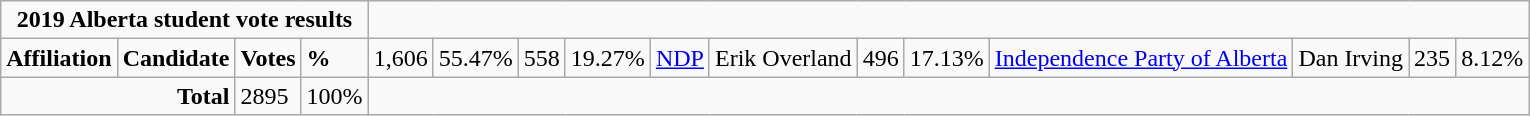<table class="wikitable">
<tr>
<td colspan="5" align=center><strong>2019 Alberta student vote results</strong></td>
</tr>
<tr>
<td colspan="2"><strong>Affiliation</strong></td>
<td><strong>Candidate</strong></td>
<td><strong>Votes</strong></td>
<td><strong>%</strong><br></td>
<td>1,606</td>
<td>55.47%<br></td>
<td>558</td>
<td>19.27%<br></td>
<td><a href='#'>NDP</a></td>
<td>Erik Overland</td>
<td>496</td>
<td>17.13%<br></td>
<td><a href='#'>Independence Party of Alberta</a></td>
<td>Dan Irving</td>
<td>235</td>
<td>8.12%</td>
</tr>
<tr>
<td colspan="3" align="right"><strong>Total</strong></td>
<td>2895</td>
<td>100%</td>
</tr>
</table>
